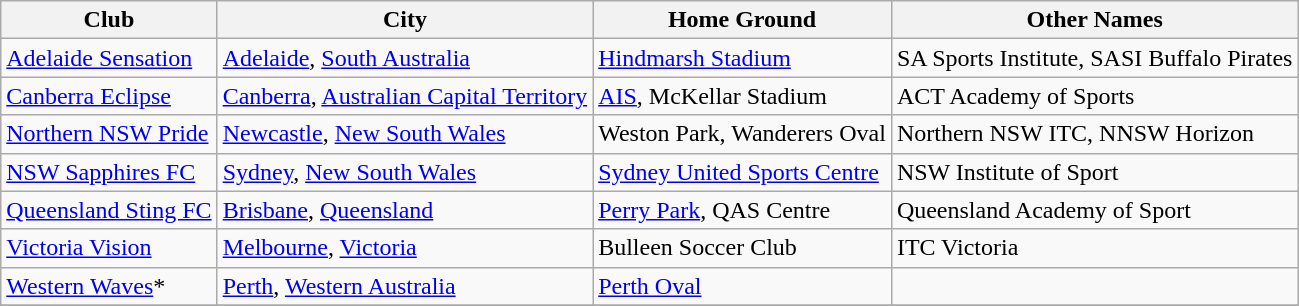<table class="wikitable">
<tr>
<th>Club</th>
<th>City</th>
<th>Home Ground</th>
<th>Other Names</th>
</tr>
<tr>
<td><a href='#'>Adelaide Sensation</a></td>
<td><a href='#'>Adelaide</a>, <a href='#'>South Australia</a></td>
<td><a href='#'>Hindmarsh Stadium</a></td>
<td>SA Sports Institute, SASI Buffalo Pirates</td>
</tr>
<tr>
<td><a href='#'>Canberra Eclipse</a></td>
<td><a href='#'>Canberra</a>, <a href='#'>Australian Capital Territory</a></td>
<td><a href='#'>AIS</a>, McKellar Stadium</td>
<td>ACT Academy of Sports</td>
</tr>
<tr>
<td><a href='#'>Northern NSW Pride</a></td>
<td><a href='#'>Newcastle</a>, <a href='#'>New South Wales</a></td>
<td>Weston Park, Wanderers Oval</td>
<td>Northern NSW ITC, NNSW Horizon</td>
</tr>
<tr>
<td><a href='#'>NSW Sapphires FC</a></td>
<td><a href='#'>Sydney</a>, <a href='#'>New South Wales</a></td>
<td><a href='#'>Sydney United Sports Centre</a></td>
<td>NSW Institute of Sport</td>
</tr>
<tr>
<td><a href='#'>Queensland Sting FC</a></td>
<td><a href='#'>Brisbane</a>, <a href='#'>Queensland</a></td>
<td><a href='#'>Perry Park</a>, QAS Centre</td>
<td>Queensland Academy of Sport</td>
</tr>
<tr>
<td><a href='#'>Victoria Vision</a></td>
<td><a href='#'>Melbourne</a>, <a href='#'>Victoria</a></td>
<td>Bulleen Soccer Club</td>
<td>ITC Victoria</td>
</tr>
<tr>
<td><a href='#'>Western Waves</a>*</td>
<td><a href='#'>Perth</a>, <a href='#'>Western Australia</a></td>
<td><a href='#'>Perth Oval</a></td>
<td></td>
</tr>
<tr>
</tr>
</table>
